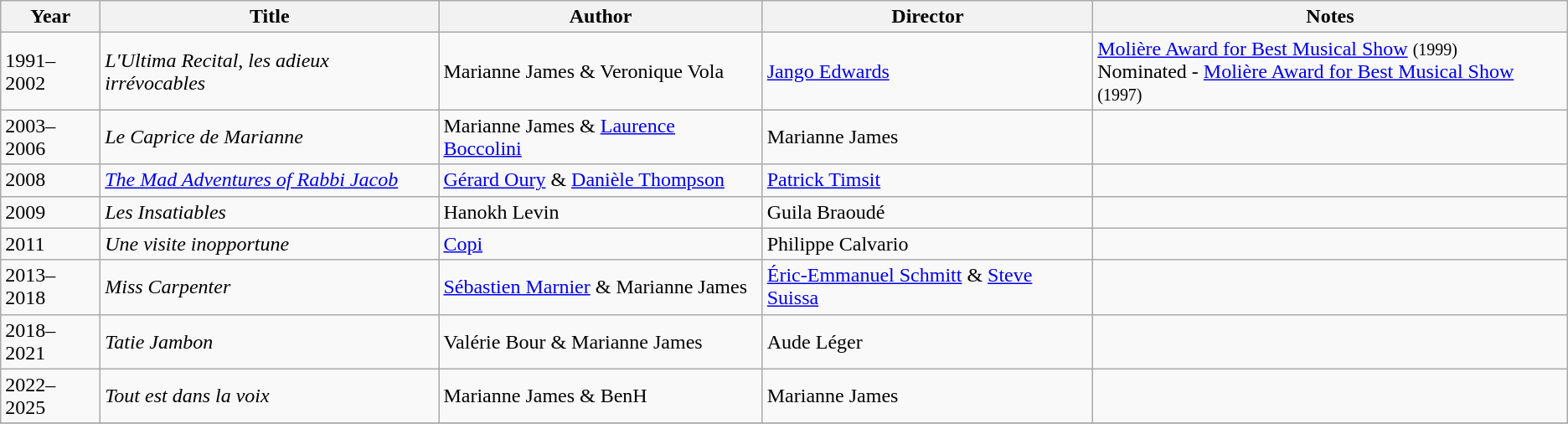<table class="wikitable">
<tr>
<th>Year</th>
<th>Title</th>
<th>Author</th>
<th>Director</th>
<th>Notes</th>
</tr>
<tr>
<td>1991–2002</td>
<td><em>L'Ultima Recital, les adieux irrévocables</em></td>
<td>Marianne James & Veronique Vola</td>
<td><a href='#'>Jango Edwards</a></td>
<td><a href='#'>Molière Award for Best Musical Show</a> <small> (1999)</small><br>Nominated - <a href='#'>Molière Award for Best Musical Show</a> <small> (1997)</small></td>
</tr>
<tr>
<td>2003–2006</td>
<td><em>Le Caprice de Marianne</em></td>
<td>Marianne James & <a href='#'>Laurence Boccolini</a></td>
<td>Marianne James</td>
<td></td>
</tr>
<tr>
<td>2008</td>
<td><em><a href='#'>The Mad Adventures of Rabbi Jacob</a></em></td>
<td><a href='#'>Gérard Oury</a> & <a href='#'>Danièle Thompson</a></td>
<td><a href='#'>Patrick Timsit</a></td>
<td></td>
</tr>
<tr>
<td>2009</td>
<td><em>Les Insatiables</em></td>
<td>Hanokh Levin</td>
<td>Guila Braoudé</td>
<td></td>
</tr>
<tr>
<td>2011</td>
<td><em>Une visite inopportune</em></td>
<td><a href='#'>Copi</a></td>
<td>Philippe Calvario</td>
<td></td>
</tr>
<tr>
<td>2013–2018</td>
<td><em>Miss Carpenter</em></td>
<td><a href='#'>Sébastien Marnier</a> & Marianne James</td>
<td><a href='#'>Éric-Emmanuel Schmitt</a> & <a href='#'>Steve Suissa</a></td>
<td></td>
</tr>
<tr>
<td>2018–2021</td>
<td><em>Tatie Jambon</em></td>
<td>Valérie Bour & Marianne James</td>
<td>Aude Léger</td>
<td></td>
</tr>
<tr>
<td>2022–2025</td>
<td><em>Tout est dans la voix</em></td>
<td>Marianne James & BenH</td>
<td>Marianne James</td>
<td></td>
</tr>
<tr>
</tr>
</table>
